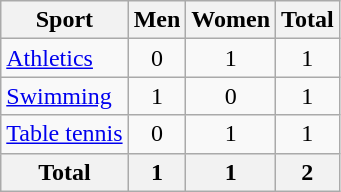<table class="wikitable sortable" style="text-align:center;">
<tr>
<th>Sport</th>
<th>Men</th>
<th>Women</th>
<th>Total</th>
</tr>
<tr>
<td align=left><a href='#'>Athletics</a></td>
<td>0</td>
<td>1</td>
<td>1</td>
</tr>
<tr>
<td align=left><a href='#'>Swimming</a></td>
<td>1</td>
<td>0</td>
<td>1</td>
</tr>
<tr>
<td align=left><a href='#'>Table tennis</a></td>
<td>0</td>
<td>1</td>
<td>1</td>
</tr>
<tr>
<th>Total</th>
<th>1</th>
<th>1</th>
<th>2</th>
</tr>
</table>
